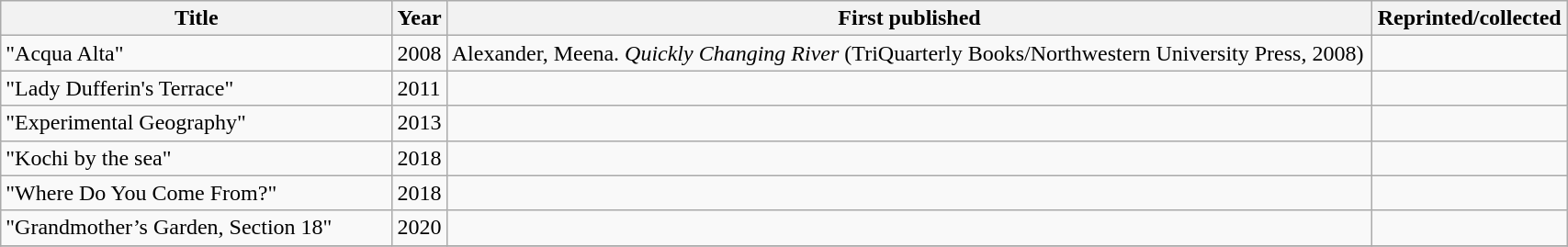<table class='wikitable sortable' width='90%'>
<tr>
<th width=25%>Title</th>
<th>Year</th>
<th>First published</th>
<th>Reprinted/collected</th>
</tr>
<tr>
<td>"Acqua Alta"</td>
<td>2008</td>
<td>Alexander, Meena. <em>Quickly Changing River</em> (TriQuarterly Books/Northwestern University Press, 2008)</td>
<td></td>
</tr>
<tr>
<td>"Lady Dufferin's Terrace"</td>
<td>2011</td>
<td></td>
<td></td>
</tr>
<tr>
<td>"Experimental Geography"</td>
<td>2013</td>
<td></td>
<td></td>
</tr>
<tr>
<td>"Kochi by the sea"</td>
<td>2018</td>
<td></td>
<td></td>
</tr>
<tr>
<td>"Where Do You Come From?"</td>
<td>2018</td>
<td></td>
<td></td>
</tr>
<tr>
<td>"Grandmother’s Garden, Section 18"</td>
<td>2020</td>
<td></td>
<td></td>
</tr>
<tr>
</tr>
</table>
